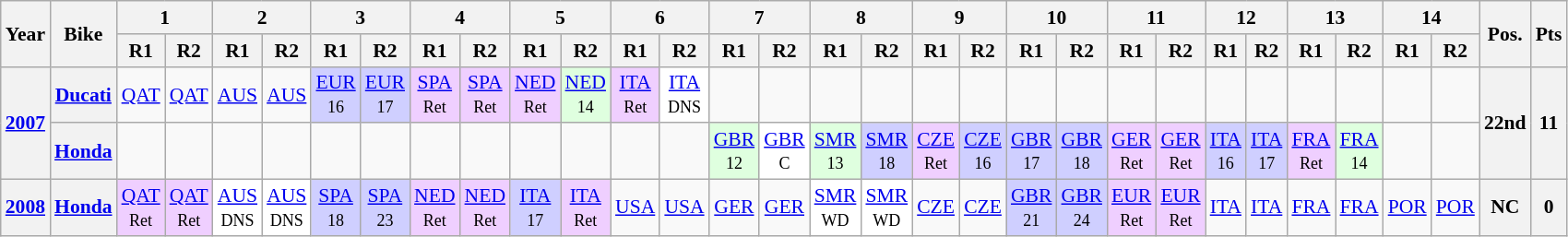<table class="wikitable" style="text-align:center; font-size:90%">
<tr>
<th valign="middle" rowspan=2>Year</th>
<th valign="middle" rowspan=2>Bike</th>
<th colspan=2>1</th>
<th colspan=2>2</th>
<th colspan=2>3</th>
<th colspan=2>4</th>
<th colspan=2>5</th>
<th colspan=2>6</th>
<th colspan=2>7</th>
<th colspan=2>8</th>
<th colspan=2>9</th>
<th colspan=2>10</th>
<th colspan=2>11</th>
<th colspan=2>12</th>
<th colspan=2>13</th>
<th colspan=2>14</th>
<th rowspan=2>Pos.</th>
<th rowspan=2>Pts</th>
</tr>
<tr>
<th>R1</th>
<th>R2</th>
<th>R1</th>
<th>R2</th>
<th>R1</th>
<th>R2</th>
<th>R1</th>
<th>R2</th>
<th>R1</th>
<th>R2</th>
<th>R1</th>
<th>R2</th>
<th>R1</th>
<th>R2</th>
<th>R1</th>
<th>R2</th>
<th>R1</th>
<th>R2</th>
<th>R1</th>
<th>R2</th>
<th>R1</th>
<th>R2</th>
<th>R1</th>
<th>R2</th>
<th>R1</th>
<th>R2</th>
<th>R1</th>
<th>R2</th>
</tr>
<tr>
<th rowspan=2><a href='#'>2007</a></th>
<th><a href='#'>Ducati</a></th>
<td><a href='#'>QAT</a></td>
<td><a href='#'>QAT</a></td>
<td><a href='#'>AUS</a></td>
<td><a href='#'>AUS</a></td>
<td style="background:#CFCFFF;"><a href='#'>EUR</a><br><small>16</small></td>
<td style="background:#CFCFFF;"><a href='#'>EUR</a><br><small>17</small></td>
<td style="background:#EFCFFF;"><a href='#'>SPA</a><br><small>Ret</small></td>
<td style="background:#EFCFFF;"><a href='#'>SPA</a><br><small>Ret</small></td>
<td style="background:#EFCFFF;"><a href='#'>NED</a><br><small>Ret</small></td>
<td style="background:#DFFFDF;"><a href='#'>NED</a><br><small>14</small></td>
<td style="background:#EFCFFF;"><a href='#'>ITA</a><br><small>Ret</small></td>
<td style="background:#FFFFFF;"><a href='#'>ITA</a><br><small>DNS</small></td>
<td></td>
<td></td>
<td></td>
<td></td>
<td></td>
<td></td>
<td></td>
<td></td>
<td></td>
<td></td>
<td></td>
<td></td>
<td></td>
<td></td>
<td></td>
<td></td>
<th rowspan=2>22nd</th>
<th rowspan=2>11</th>
</tr>
<tr>
<th><a href='#'>Honda</a></th>
<td></td>
<td></td>
<td></td>
<td></td>
<td></td>
<td></td>
<td></td>
<td></td>
<td></td>
<td></td>
<td></td>
<td></td>
<td style="background:#DFFFDF;"><a href='#'>GBR</a><br><small>12</small></td>
<td style="background:#FFFFFF;"><a href='#'>GBR</a><br><small>C</small></td>
<td style="background:#DFFFDF;"><a href='#'>SMR</a><br><small>13</small></td>
<td style="background:#CFCFFF;"><a href='#'>SMR</a><br><small>18</small></td>
<td style="background:#EFCFFF;"><a href='#'>CZE</a><br><small>Ret</small></td>
<td style="background:#CFCFFF;"><a href='#'>CZE</a><br><small>16</small></td>
<td style="background:#CFCFFF;"><a href='#'>GBR</a><br><small>17</small></td>
<td style="background:#CFCFFF;"><a href='#'>GBR</a><br><small>18</small></td>
<td style="background:#EFCFFF;"><a href='#'>GER</a><br><small>Ret</small></td>
<td style="background:#EFCFFF;"><a href='#'>GER</a><br><small>Ret</small></td>
<td style="background:#CFCFFF;"><a href='#'>ITA</a><br><small>16</small></td>
<td style="background:#CFCFFF;"><a href='#'>ITA</a><br><small>17</small></td>
<td style="background:#EFCFFF;"><a href='#'>FRA</a><br><small>Ret</small></td>
<td style="background:#DFFFDF;"><a href='#'>FRA</a><br><small>14</small></td>
<td></td>
<td></td>
</tr>
<tr>
<th><a href='#'>2008</a></th>
<th><a href='#'>Honda</a></th>
<td style="background:#EFCFFF;"><a href='#'>QAT</a><br><small>Ret</small></td>
<td style="background:#EFCFFF;"><a href='#'>QAT</a><br><small>Ret</small></td>
<td style="background:#FFFFFF;"><a href='#'>AUS</a><br><small>DNS</small></td>
<td style="background:#FFFFFF;"><a href='#'>AUS</a><br><small>DNS</small></td>
<td style="background:#CFCFFF;"><a href='#'>SPA</a><br><small>18</small></td>
<td style="background:#CFCFFF;"><a href='#'>SPA</a><br><small>23</small></td>
<td style="background:#EFCFFF;"><a href='#'>NED</a><br><small>Ret</small></td>
<td style="background:#EFCFFF;"><a href='#'>NED</a><br><small>Ret</small></td>
<td style="background:#CFCFFF;"><a href='#'>ITA</a><br><small>17</small></td>
<td style="background:#EFCFFF;"><a href='#'>ITA</a><br><small>Ret</small></td>
<td><a href='#'>USA</a></td>
<td><a href='#'>USA</a></td>
<td><a href='#'>GER</a></td>
<td><a href='#'>GER</a></td>
<td style="background:#FFFFFF;"><a href='#'>SMR</a><br><small>WD</small></td>
<td style="background:#FFFFFF;"><a href='#'>SMR</a><br><small>WD</small></td>
<td><a href='#'>CZE</a></td>
<td><a href='#'>CZE</a></td>
<td style="background:#CFCFFF;"><a href='#'>GBR</a><br><small>21</small></td>
<td style="background:#CFCFFF;"><a href='#'>GBR</a><br><small>24</small></td>
<td style="background:#EFCFFF;"><a href='#'>EUR</a><br><small>Ret</small></td>
<td style="background:#EFCFFF;"><a href='#'>EUR</a><br><small>Ret</small></td>
<td><a href='#'>ITA</a></td>
<td><a href='#'>ITA</a></td>
<td><a href='#'>FRA</a></td>
<td><a href='#'>FRA</a></td>
<td><a href='#'>POR</a></td>
<td><a href='#'>POR</a></td>
<th>NC</th>
<th>0</th>
</tr>
</table>
